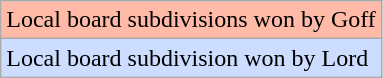<table class="wikitable">
<tr bgcolor="#FFBAA8">
<td>Local board subdivisions won by Goff</td>
</tr>
<tr bgcolor="#CCDDFF">
<td>Local board subdivision won by Lord</td>
</tr>
</table>
